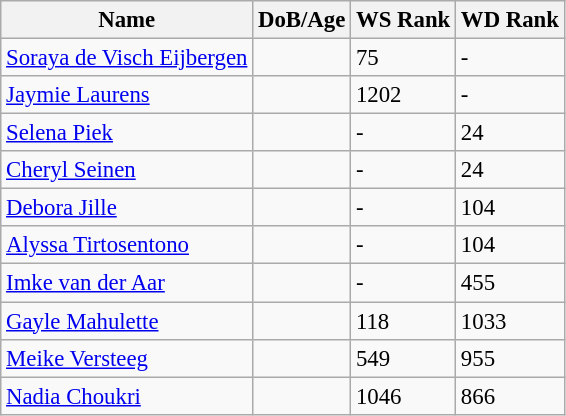<table class="wikitable" style="text-align: left; font-size:95%;">
<tr>
<th>Name</th>
<th>DoB/Age</th>
<th>WS Rank</th>
<th>WD Rank</th>
</tr>
<tr>
<td><a href='#'>Soraya de Visch Eijbergen</a></td>
<td></td>
<td>75</td>
<td>-</td>
</tr>
<tr>
<td><a href='#'>Jaymie Laurens</a></td>
<td></td>
<td>1202</td>
<td>-</td>
</tr>
<tr>
<td><a href='#'>Selena Piek</a></td>
<td></td>
<td>-</td>
<td>24</td>
</tr>
<tr>
<td><a href='#'>Cheryl Seinen</a></td>
<td></td>
<td>-</td>
<td>24</td>
</tr>
<tr>
<td><a href='#'>Debora Jille</a></td>
<td></td>
<td>-</td>
<td>104</td>
</tr>
<tr>
<td><a href='#'>Alyssa Tirtosentono</a></td>
<td></td>
<td>-</td>
<td>104</td>
</tr>
<tr>
<td><a href='#'>Imke van der Aar</a></td>
<td></td>
<td>-</td>
<td>455</td>
</tr>
<tr>
<td><a href='#'>Gayle Mahulette</a></td>
<td></td>
<td>118</td>
<td>1033</td>
</tr>
<tr>
<td><a href='#'>Meike Versteeg</a></td>
<td></td>
<td>549</td>
<td>955</td>
</tr>
<tr>
<td><a href='#'>Nadia Choukri</a></td>
<td></td>
<td>1046</td>
<td>866</td>
</tr>
</table>
